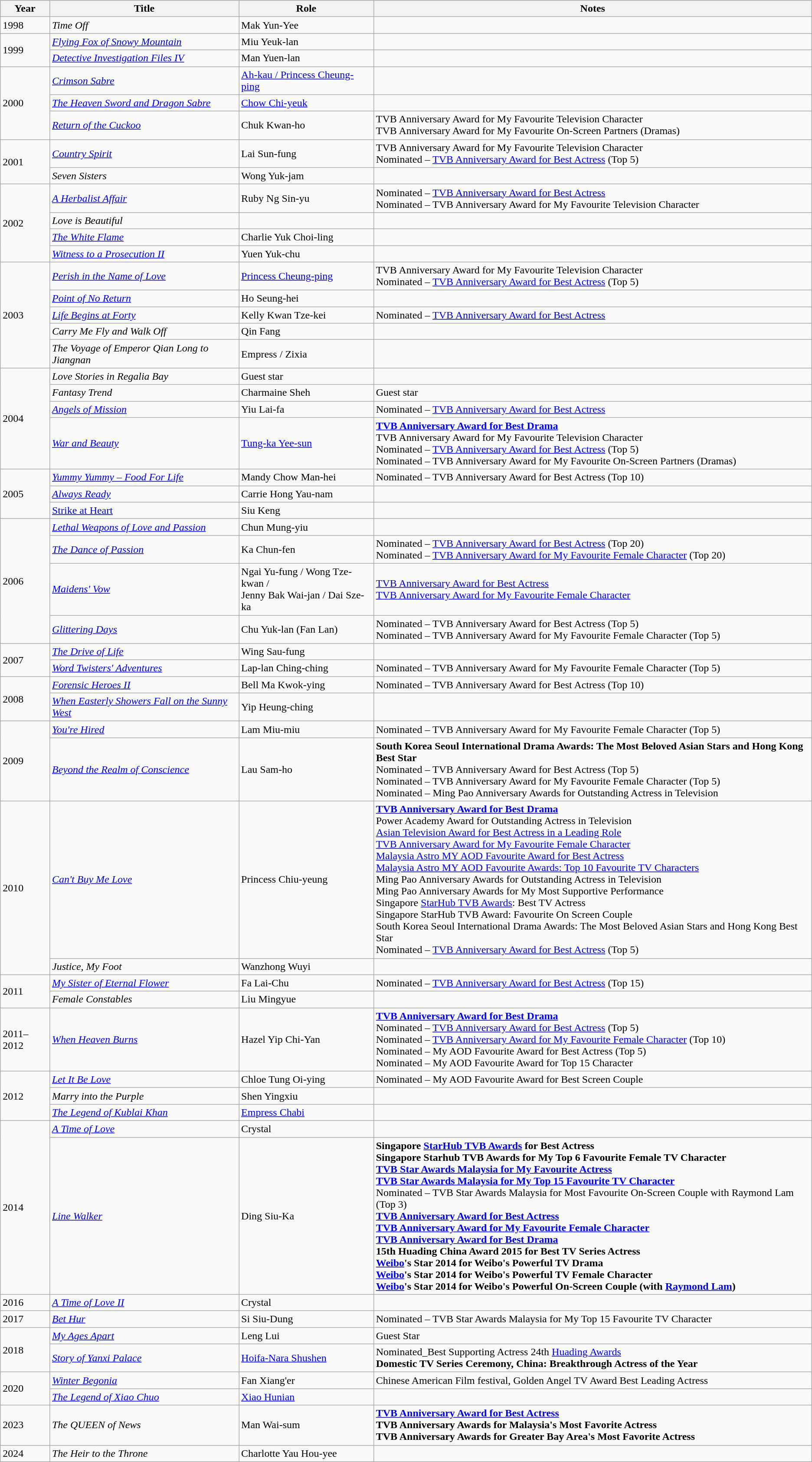<table class="wikitable sortable">
<tr>
<th>Year</th>
<th>Title</th>
<th>Role</th>
<th class="unsortable">Notes</th>
</tr>
<tr>
<td>1998</td>
<td><em>Time Off</em></td>
<td>Mak Yun-Yee</td>
<td></td>
</tr>
<tr>
<td rowspan="2">1999</td>
<td><em><a href='#'>Flying Fox of Snowy Mountain</a></em></td>
<td>Miu Yeuk-lan</td>
<td></td>
</tr>
<tr>
<td><em><a href='#'>Detective Investigation Files IV</a></em></td>
<td>Man Yuen-lan</td>
<td></td>
</tr>
<tr>
<td rowspan="3">2000</td>
<td><em><a href='#'>Crimson Sabre</a></em></td>
<td><a href='#'>Ah-kau / Princess Cheung-ping</a></td>
<td></td>
</tr>
<tr>
<td><em><a href='#'>The Heaven Sword and Dragon Sabre</a></em></td>
<td><a href='#'>Chow Chi-yeuk</a></td>
<td></td>
</tr>
<tr>
<td><em><a href='#'>Return of the Cuckoo</a></em></td>
<td>Chuk Kwan-ho</td>
<td>TVB Anniversary Award for My Favourite Television Character<br>TVB Anniversary Award for My Favourite On-Screen Partners (Dramas)</td>
</tr>
<tr>
<td rowspan="2">2001</td>
<td><em><a href='#'>Country Spirit</a></em></td>
<td>Lai Sun-fung</td>
<td>TVB Anniversary Award for My Favourite Television Character<br>Nominated – <a href='#'>TVB Anniversary Award for Best Actress</a> (Top 5)</td>
</tr>
<tr>
<td><em>Seven Sisters</em></td>
<td>Wong Yuk-jam</td>
<td></td>
</tr>
<tr>
<td rowspan="4">2002</td>
<td><em><a href='#'>A Herbalist Affair</a></em></td>
<td>Ruby Ng Sin-yu</td>
<td>Nominated – <a href='#'>TVB Anniversary Award for Best Actress</a><br>Nominated – TVB Anniversary Award for My Favourite Television Character</td>
</tr>
<tr>
<td><em>Love is Beautiful</em></td>
<td></td>
<td></td>
</tr>
<tr>
<td><em><a href='#'>The White Flame</a></em></td>
<td>Charlie Yuk Choi-ling</td>
<td></td>
</tr>
<tr>
<td><em><a href='#'>Witness to a Prosecution II</a></em></td>
<td>Yuen Yuk-chu</td>
<td></td>
</tr>
<tr>
<td rowspan="5">2003</td>
<td><em><a href='#'>Perish in the Name of Love</a></em></td>
<td><a href='#'>Princess Cheung-ping</a></td>
<td>TVB Anniversary Award for My Favourite Television Character<br>Nominated – <a href='#'>TVB Anniversary Award for Best Actress</a> (Top 5)</td>
</tr>
<tr>
<td><em><a href='#'>Point of No Return</a></em></td>
<td>Ho Seung-hei</td>
<td></td>
</tr>
<tr>
<td><em><a href='#'>Life Begins at Forty</a></em></td>
<td>Kelly Kwan Tze-kei</td>
<td>Nominated – <a href='#'>TVB Anniversary Award for Best Actress</a></td>
</tr>
<tr>
<td><em>Carry Me Fly and Walk Off</em></td>
<td>Qin Fang</td>
<td></td>
</tr>
<tr>
<td><em>The Voyage of Emperor Qian Long to Jiangnan</em></td>
<td>Empress / Zixia</td>
<td></td>
</tr>
<tr>
<td rowspan="4">2004</td>
<td><em>Love Stories in Regalia Bay</em></td>
<td>Guest star</td>
<td></td>
</tr>
<tr>
<td><em>Fantasy Trend</em></td>
<td>Charmaine Sheh</td>
<td>Guest star</td>
</tr>
<tr>
<td><em><a href='#'>Angels of Mission</a></em></td>
<td>Yiu Lai-fa</td>
<td>Nominated – <a href='#'>TVB Anniversary Award for Best Actress</a></td>
</tr>
<tr>
<td><em><a href='#'>War and Beauty</a></em></td>
<td><a href='#'>Tung-ka Yee-sun</a></td>
<td><strong><a href='#'>TVB Anniversary Award for Best Drama</a></strong><br>TVB Anniversary Award for My Favourite Television Character<br>Nominated – <a href='#'>TVB Anniversary Award for Best Actress</a> (Top 5) <br>Nominated – TVB Anniversary Award for My Favourite On-Screen Partners (Dramas)</td>
</tr>
<tr>
<td rowspan="3">2005</td>
<td><em><a href='#'>Yummy Yummy – Food For Life</a></em></td>
<td>Mandy Chow Man-hei</td>
<td>Nominated – TVB Anniversary Award for Best Actress (Top 10)</td>
</tr>
<tr>
<td><em><a href='#'>Always Ready</a></em></td>
<td>Carrie Hong Yau-nam</td>
<td></td>
</tr>
<tr>
<td><a href='#'>Strike at Heart</a></td>
<td>Siu Keng</td>
<td></td>
</tr>
<tr>
<td rowspan="4">2006</td>
<td><em><a href='#'>Lethal Weapons of Love and Passion</a></em></td>
<td>Chun Mung-yiu</td>
<td></td>
</tr>
<tr>
<td><em><a href='#'>The Dance of Passion</a></em></td>
<td>Ka Chun-fen</td>
<td>Nominated – <a href='#'>TVB Anniversary Award for Best Actress</a> (Top 20)<br>Nominated – <a href='#'>TVB Anniversary Award for My Favourite Female Character</a> (Top 20)</td>
</tr>
<tr>
<td><em><a href='#'>Maidens' Vow</a></em></td>
<td>Ngai Yu-fung / Wong Tze-kwan /<br>Jenny Bak Wai-jan / Dai Sze-ka</td>
<td><a href='#'>TVB Anniversary Award for Best Actress</a><br><a href='#'>TVB Anniversary Award for My Favourite Female Character</a></td>
</tr>
<tr>
<td><em><a href='#'>Glittering Days</a></em></td>
<td>Chu Yuk-lan (Fan Lan)</td>
<td>Nominated – TVB Anniversary Award for Best Actress (Top 5)<br>Nominated – TVB Anniversary Award for My Favourite Female Character (Top 5)</td>
</tr>
<tr>
<td rowspan="2">2007</td>
<td><em><a href='#'>The Drive of Life</a></em></td>
<td>Wing Sau-fung</td>
<td></td>
</tr>
<tr>
<td><em><a href='#'>Word Twisters' Adventures</a></em></td>
<td>Lap-lan Ching-ching</td>
<td>Nominated – TVB Anniversary Award for My Favourite Female Character (Top 5)</td>
</tr>
<tr>
<td rowspan="2">2008</td>
<td><em><a href='#'>Forensic Heroes II</a></em></td>
<td>Bell Ma Kwok-ying</td>
<td>Nominated – TVB Anniversary Award for Best Actress (Top 10)</td>
</tr>
<tr>
<td><em><a href='#'>When Easterly Showers Fall on the Sunny West</a></em></td>
<td>Yip Heung-ching</td>
<td></td>
</tr>
<tr>
<td rowspan="2">2009</td>
<td><em><a href='#'>You're Hired</a></em></td>
<td>Lam Miu-miu</td>
<td>Nominated – TVB Anniversary Award for My Favourite Female Character (Top 5)</td>
</tr>
<tr>
<td><em><a href='#'>Beyond the Realm of Conscience</a></em></td>
<td>Lau Sam-ho</td>
<td><strong>South Korea Seoul International Drama Awards: The Most Beloved Asian Stars and Hong Kong Best Star</strong><br>Nominated – TVB Anniversary Award for Best Actress (Top 5)<br>Nominated – TVB Anniversary Award for My Favourite Female Character (Top 5)<br>Nominated – Ming Pao Anniversary Awards for Outstanding Actress in Television</td>
</tr>
<tr>
<td rowspan="2">2010</td>
<td><em><a href='#'>Can't Buy Me Love</a></em></td>
<td>Princess Chiu-yeung</td>
<td><strong><a href='#'>TVB Anniversary Award for Best Drama</a></strong><br>Power Academy Award for Outstanding Actress in Television<br><a href='#'>Asian Television Award for Best Actress in a Leading Role</a><br><a href='#'>TVB Anniversary Award for My Favourite Female Character</a><br><a href='#'>Malaysia Astro MY AOD Favourite Award for Best Actress</a><br><a href='#'>Malaysia Astro MY AOD Favourite Awards: Top 10 Favourite TV Characters</a><br>Ming Pao Anniversary Awards for Outstanding Actress in Television<br>Ming Pao Anniversary Awards for My Most Supportive Performance<br>Singapore <a href='#'>StarHub TVB Awards</a>: Best TV Actress<br>Singapore StarHub TVB Award: Favourite On Screen Couple<br>South Korea Seoul International Drama Awards: The Most Beloved Asian Stars and Hong Kong Best Star<br>Nominated – <a href='#'>TVB Anniversary Award for Best Actress</a> (Top 5)</td>
</tr>
<tr>
<td><em>Justice, My Foot</em></td>
<td>Wanzhong Wuyi</td>
<td></td>
</tr>
<tr>
<td rowspan="2">2011</td>
<td><em><a href='#'>My Sister of Eternal Flower</a></em></td>
<td>Fa Lai-Chu</td>
<td>Nominated – <a href='#'>TVB Anniversary Award for Best Actress</a> (Top 15)</td>
</tr>
<tr>
<td><em>Female Constables</em></td>
<td>Liu Mingyue</td>
<td></td>
</tr>
<tr>
<td>2011–2012</td>
<td><em><a href='#'>When Heaven Burns</a></em></td>
<td>Hazel Yip Chi-Yan</td>
<td><strong><a href='#'>TVB Anniversary Award for Best Drama</a></strong><br>Nominated – <a href='#'>TVB Anniversary Award for Best Actress</a> (Top 5)<br>Nominated – <a href='#'>TVB Anniversary Award for My Favourite Female Character</a> (Top 10)<br>Nominated – My AOD Favourite Award for Best Actress (Top 5)<br>Nominated – My AOD Favourite Award for Top 15 Character</td>
</tr>
<tr>
<td rowspan="3">2012</td>
<td><em><a href='#'>Let It Be Love</a></em></td>
<td>Chloe Tung Oi-ying</td>
<td>Nominated – My AOD Favourite Award for Best Screen Couple</td>
</tr>
<tr>
<td><em>Marry into the Purple</em></td>
<td>Shen Yingxiu</td>
<td></td>
</tr>
<tr>
<td><em><a href='#'>The Legend of Kublai Khan</a></em></td>
<td><a href='#'>Empress Chabi</a></td>
<td></td>
</tr>
<tr>
<td rowspan=2>2014</td>
<td><em><a href='#'>A Time of Love</a></em></td>
<td>Crystal</td>
<td></td>
</tr>
<tr>
<td><em><a href='#'>Line Walker</a></em></td>
<td>Ding Siu-Ka</td>
<td><strong>Singapore <a href='#'>StarHub TVB Awards</a> for Best Actress</strong><br><strong>Singapore Starhub TVB Awards for My Top 6 Favourite Female TV Character</strong><br><strong><a href='#'>TVB Star Awards Malaysia for My Favourite Actress</a></strong><br><strong><a href='#'>TVB Star Awards Malaysia for My Top 15 Favourite TV Character</a></strong><br>Nominated – TVB Star Awards Malaysia for Most Favourite On-Screen Couple with Raymond Lam (Top 3)<br><strong><a href='#'>TVB Anniversary Award for Best Actress</a></strong><br><strong><a href='#'>TVB Anniversary Award for My Favourite Female Character</a></strong><br><strong><a href='#'>TVB Anniversary Award for Best Drama</a></strong><br><strong>15th Huading China Award 2015 for Best TV Series Actress</strong><br><strong><a href='#'>Weibo</a>'s Star 2014 for Weibo's Powerful TV Drama</strong><br><strong><a href='#'>Weibo</a>'s Star 2014 for Weibo's Powerful TV Female Character</strong><br><strong><a href='#'>Weibo</a>'s Star 2014 for Weibo's Powerful On-Screen Couple (with <a href='#'>Raymond Lam</a>)</strong></td>
</tr>
<tr>
<td>2016</td>
<td><em><a href='#'>A Time of Love II</a></em></td>
<td>Crystal</td>
<td></td>
</tr>
<tr>
<td>2017</td>
<td><a href='#'><em>Bet Hur</em></a></td>
<td>Si Siu-Dung</td>
<td>Nominated – TVB Star Awards Malaysia for My Top 15 Favourite TV Character</td>
</tr>
<tr>
<td rowspan=2>2018</td>
<td><em><a href='#'>My Ages Apart</a></em></td>
<td>Leng Lui</td>
<td>Guest Star</td>
</tr>
<tr>
<td><em><a href='#'>Story of Yanxi Palace</a></em></td>
<td><a href='#'>Hoifa-Nara Shushen</a></td>
<td>Nominated_Best Supporting Actress 24th <a href='#'>Huading Awards</a><br><strong>Domestic TV Series Ceremony, China: Breakthrough Actress of the Year</strong></td>
</tr>
<tr>
<td rowspan=2>2020</td>
<td><em><a href='#'>Winter Begonia</a></em></td>
<td>Fan Xiang'er</td>
<td>Chinese American Film festival, Golden Angel TV Award Best Leading Actress</td>
</tr>
<tr>
<td><em><a href='#'>The Legend of Xiao Chuo</a></em></td>
<td><a href='#'>Xiao Hunian</a></td>
<td></td>
</tr>
<tr>
<td>2023</td>
<td><em>The QUEEN of News</em></td>
<td>Man Wai-sum</td>
<td><strong><a href='#'>TVB Anniversary Award for Best Actress</a></strong> <br><strong>TVB Anniversary Awards for Malaysia's Most Favorite Actress</strong> <br><strong>TVB Anniversary Awards for Greater Bay Area's Most Favorite Actress</strong></td>
</tr>
<tr>
<td>2024</td>
<td><em>The Heir to the Throne</td>
<td>Charlotte Yau Hou-yee</td>
<td></td>
</tr>
</table>
